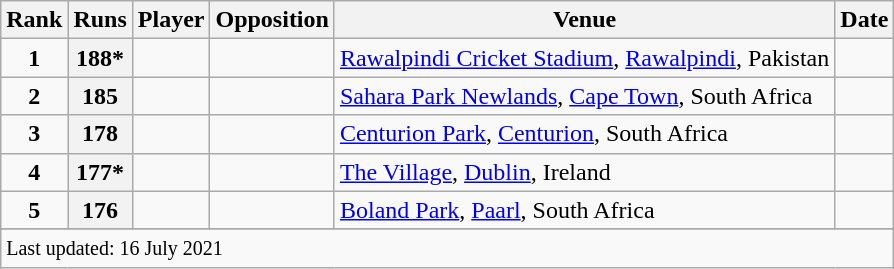<table class="wikitable plainrowheaders sortable">
<tr>
<th scope=col>Rank</th>
<th scope=col>Runs</th>
<th scope=col>Player</th>
<th scope=col>Opposition</th>
<th scope=col>Venue</th>
<th scope=col>Date</th>
</tr>
<tr>
<td align=center><strong>1</strong></td>
<th scope=row style=text-align:center;>188*</th>
<td></td>
<td></td>
<td><a href='#'>Rawalpindi Cricket Stadium</a>, <a href='#'>Rawalpindi</a>, Pakistan</td>
<td> </td>
</tr>
<tr>
<td align=center><strong>2</strong></td>
<th scope=row style=text-align:center;>185</th>
<td></td>
<td></td>
<td><a href='#'>Sahara Park Newlands</a>, <a href='#'>Cape Town</a>, South Africa</td>
<td></td>
</tr>
<tr>
<td align=center><strong>3</strong></td>
<th scope=row style=text-align:center;>178</th>
<td></td>
<td></td>
<td><a href='#'>Centurion Park</a>, <a href='#'>Centurion</a>, South Africa</td>
<td></td>
</tr>
<tr>
<td align=center><strong>4</strong></td>
<th scope=row style=text-align:center;>177*</th>
<td></td>
<td></td>
<td><a href='#'>The Village</a>, <a href='#'>Dublin</a>, Ireland</td>
<td></td>
</tr>
<tr>
<td align=center><strong>5</strong></td>
<th scope=row style=text-align:center;>176</th>
<td></td>
<td></td>
<td><a href='#'>Boland Park</a>, <a href='#'>Paarl</a>, South Africa</td>
<td></td>
</tr>
<tr>
</tr>
<tr class=sortbottom>
<td colspan=6><small>Last updated: 16 July 2021</small></td>
</tr>
</table>
